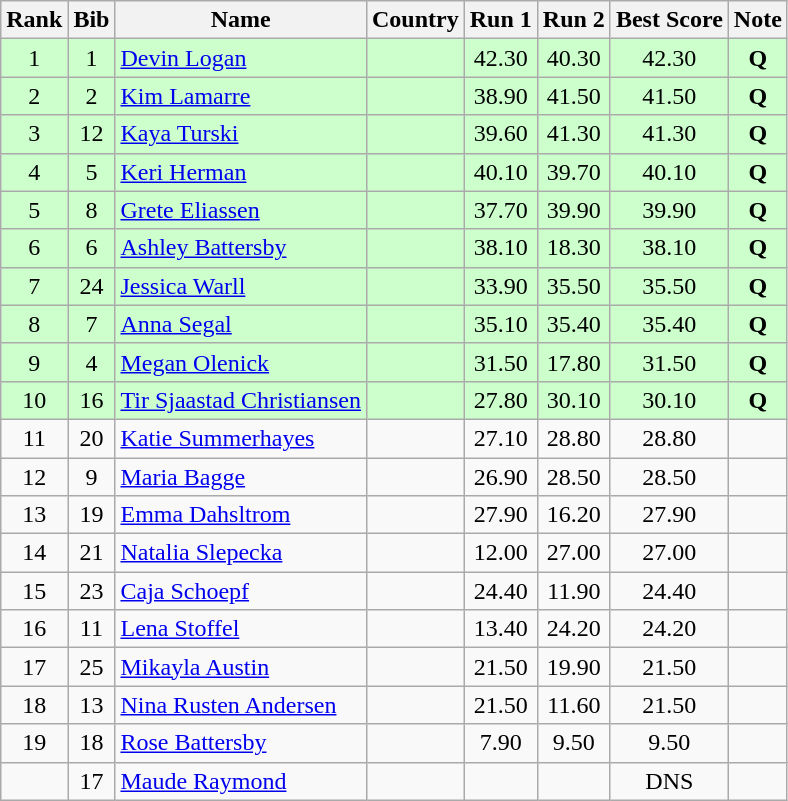<table class="wikitable sortable" style="text-align:center">
<tr>
<th>Rank</th>
<th>Bib</th>
<th>Name</th>
<th>Country</th>
<th>Run 1</th>
<th>Run 2</th>
<th>Best Score</th>
<th>Note</th>
</tr>
<tr bgcolor="#ccffcc">
<td>1</td>
<td>1</td>
<td align=left><a href='#'>Devin Logan</a></td>
<td align=left></td>
<td>42.30</td>
<td>40.30</td>
<td>42.30</td>
<td><strong>Q</strong></td>
</tr>
<tr bgcolor="#ccffcc">
<td>2</td>
<td>2</td>
<td align=left><a href='#'>Kim Lamarre</a></td>
<td align=left></td>
<td>38.90</td>
<td>41.50</td>
<td>41.50</td>
<td><strong>Q</strong></td>
</tr>
<tr bgcolor="#ccffcc">
<td>3</td>
<td>12</td>
<td align=left><a href='#'>Kaya Turski</a></td>
<td align=left></td>
<td>39.60</td>
<td>41.30</td>
<td>41.30</td>
<td><strong>Q</strong></td>
</tr>
<tr bgcolor="#ccffcc">
<td>4</td>
<td>5</td>
<td align=left><a href='#'>Keri Herman</a></td>
<td align=left></td>
<td>40.10</td>
<td>39.70</td>
<td>40.10</td>
<td><strong>Q</strong></td>
</tr>
<tr bgcolor="#ccffcc">
<td>5</td>
<td>8</td>
<td align=left><a href='#'>Grete Eliassen</a></td>
<td align=left></td>
<td>37.70</td>
<td>39.90</td>
<td>39.90</td>
<td><strong>Q</strong></td>
</tr>
<tr bgcolor="#ccffcc">
<td>6</td>
<td>6</td>
<td align=left><a href='#'>Ashley Battersby</a></td>
<td align=left></td>
<td>38.10</td>
<td>18.30</td>
<td>38.10</td>
<td><strong>Q</strong></td>
</tr>
<tr bgcolor="#ccffcc">
<td>7</td>
<td>24</td>
<td align=left><a href='#'>Jessica Warll</a></td>
<td align=left></td>
<td>33.90</td>
<td>35.50</td>
<td>35.50</td>
<td><strong>Q</strong></td>
</tr>
<tr bgcolor="#ccffcc">
<td>8</td>
<td>7</td>
<td align=left><a href='#'>Anna Segal</a></td>
<td align=left></td>
<td>35.10</td>
<td>35.40</td>
<td>35.40</td>
<td><strong>Q</strong></td>
</tr>
<tr bgcolor="#ccffcc">
<td>9</td>
<td>4</td>
<td align=left><a href='#'>Megan Olenick</a></td>
<td align=left></td>
<td>31.50</td>
<td>17.80</td>
<td>31.50</td>
<td><strong>Q</strong></td>
</tr>
<tr bgcolor="#ccffcc">
<td>10</td>
<td>16</td>
<td align=left><a href='#'>Tir Sjaastad Christiansen</a></td>
<td align=left></td>
<td>27.80</td>
<td>30.10</td>
<td>30.10</td>
<td><strong>Q</strong></td>
</tr>
<tr>
<td>11</td>
<td>20</td>
<td align=left><a href='#'>Katie Summerhayes</a></td>
<td align=left></td>
<td>27.10</td>
<td>28.80</td>
<td>28.80</td>
<td></td>
</tr>
<tr>
<td>12</td>
<td>9</td>
<td align=left><a href='#'>Maria Bagge</a></td>
<td align=left></td>
<td>26.90</td>
<td>28.50</td>
<td>28.50</td>
<td></td>
</tr>
<tr>
<td>13</td>
<td>19</td>
<td align=left><a href='#'>Emma Dahsltrom</a></td>
<td align=left></td>
<td>27.90</td>
<td>16.20</td>
<td>27.90</td>
<td></td>
</tr>
<tr>
<td>14</td>
<td>21</td>
<td align=left><a href='#'>Natalia Slepecka</a></td>
<td align=left></td>
<td>12.00</td>
<td>27.00</td>
<td>27.00</td>
<td></td>
</tr>
<tr>
<td>15</td>
<td>23</td>
<td align=left><a href='#'>Caja Schoepf</a></td>
<td align=left></td>
<td>24.40</td>
<td>11.90</td>
<td>24.40</td>
<td></td>
</tr>
<tr>
<td>16</td>
<td>11</td>
<td align=left><a href='#'>Lena Stoffel</a></td>
<td align=left></td>
<td>13.40</td>
<td>24.20</td>
<td>24.20</td>
<td></td>
</tr>
<tr>
<td>17</td>
<td>25</td>
<td align=left><a href='#'>Mikayla Austin</a></td>
<td align=left></td>
<td>21.50</td>
<td>19.90</td>
<td>21.50</td>
<td></td>
</tr>
<tr>
<td>18</td>
<td>13</td>
<td align=left><a href='#'>Nina Rusten Andersen</a></td>
<td align=left></td>
<td>21.50</td>
<td>11.60</td>
<td>21.50</td>
<td></td>
</tr>
<tr>
<td>19</td>
<td>18</td>
<td align=left><a href='#'>Rose Battersby</a></td>
<td align=left></td>
<td>7.90</td>
<td>9.50</td>
<td>9.50</td>
<td></td>
</tr>
<tr>
<td></td>
<td>17</td>
<td align=left><a href='#'>Maude Raymond</a></td>
<td align=left></td>
<td></td>
<td></td>
<td>DNS</td>
<td></td>
</tr>
</table>
